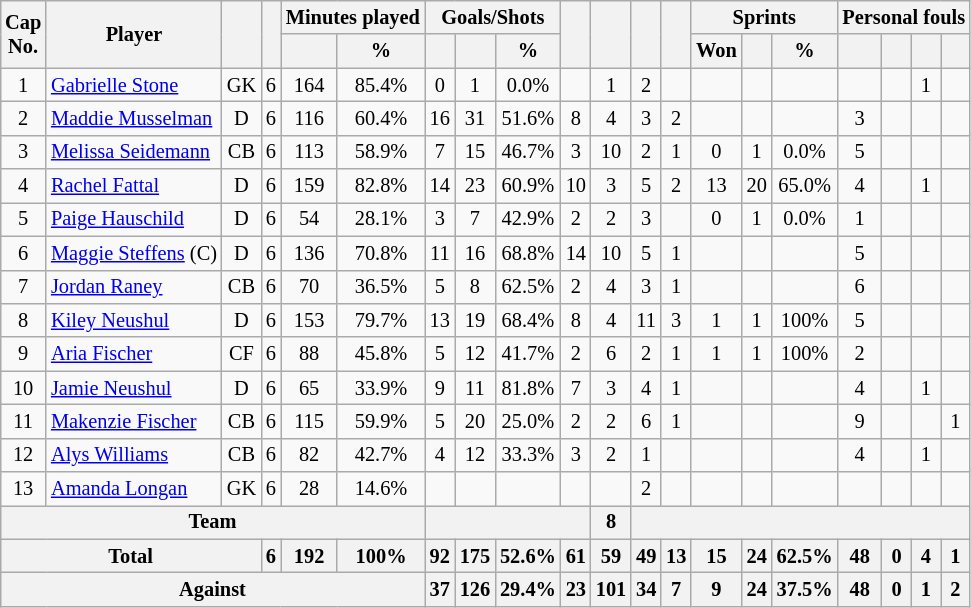<table class="wikitable sortable" style="text-align: center; font-size: 85%; margin-left: 1em;">
<tr>
<th rowspan="2">Cap<br>No.</th>
<th rowspan="2">Player</th>
<th rowspan="2"></th>
<th rowspan="2"></th>
<th colspan="2">Minutes played</th>
<th colspan="3">Goals/Shots</th>
<th rowspan="2"></th>
<th rowspan="2"></th>
<th rowspan="2"></th>
<th rowspan="2"></th>
<th colspan="3">Sprints</th>
<th colspan="4">Personal fouls</th>
</tr>
<tr>
<th></th>
<th>%</th>
<th></th>
<th></th>
<th>%</th>
<th>Won</th>
<th></th>
<th>%</th>
<th></th>
<th></th>
<th></th>
<th></th>
</tr>
<tr>
<td>1</td>
<td style="text-align: left;" data-sort-value="Stone, Gabrielle"><a href='#'>Gabrielle Stone</a></td>
<td>GK</td>
<td>6</td>
<td>164</td>
<td>85.4%</td>
<td>0</td>
<td>1</td>
<td>0.0%</td>
<td></td>
<td>1</td>
<td>2</td>
<td></td>
<td></td>
<td></td>
<td></td>
<td></td>
<td></td>
<td>1</td>
<td></td>
</tr>
<tr>
<td>2</td>
<td style="text-align: left;" data-sort-value="Musselman, Maddie"><a href='#'>Maddie Musselman</a></td>
<td>D</td>
<td>6</td>
<td>116</td>
<td>60.4%</td>
<td>16</td>
<td>31</td>
<td>51.6%</td>
<td>8</td>
<td>4</td>
<td>3</td>
<td>2</td>
<td></td>
<td></td>
<td></td>
<td>3</td>
<td></td>
<td></td>
<td></td>
</tr>
<tr>
<td>3</td>
<td style="text-align: left;" data-sort-value="Seidemann, Melissa"><a href='#'>Melissa Seidemann</a></td>
<td>CB</td>
<td>6</td>
<td>113</td>
<td>58.9%</td>
<td>7</td>
<td>15</td>
<td>46.7%</td>
<td>3</td>
<td>10</td>
<td>2</td>
<td>1</td>
<td>0</td>
<td>1</td>
<td>0.0%</td>
<td>5</td>
<td></td>
<td></td>
<td></td>
</tr>
<tr>
<td>4</td>
<td style="text-align: left;" data-sort-value="Fattal, Rachel"><a href='#'>Rachel Fattal</a></td>
<td>D</td>
<td>6</td>
<td>159</td>
<td>82.8%</td>
<td>14</td>
<td>23</td>
<td>60.9%</td>
<td>10</td>
<td>3</td>
<td>5</td>
<td>2</td>
<td>13</td>
<td>20</td>
<td>65.0%</td>
<td>4</td>
<td></td>
<td>1</td>
<td></td>
</tr>
<tr>
<td>5</td>
<td style="text-align: left;" data-sort-value="Hauschild, Paige"><a href='#'>Paige Hauschild</a></td>
<td>D</td>
<td>6</td>
<td>54</td>
<td>28.1%</td>
<td>3</td>
<td>7</td>
<td>42.9%</td>
<td>2</td>
<td>2</td>
<td>3</td>
<td></td>
<td>0</td>
<td>1</td>
<td>0.0%</td>
<td>1</td>
<td></td>
<td></td>
<td></td>
</tr>
<tr>
<td>6</td>
<td style="text-align: left;" data-sort-value="Steffens, Maggie"><a href='#'>Maggie Steffens</a> (C)</td>
<td>D</td>
<td>6</td>
<td>136</td>
<td>70.8%</td>
<td>11</td>
<td>16</td>
<td>68.8%</td>
<td>14</td>
<td>10</td>
<td>5</td>
<td>1</td>
<td></td>
<td></td>
<td></td>
<td>5</td>
<td></td>
<td></td>
<td></td>
</tr>
<tr>
<td>7</td>
<td style="text-align: left;" data-sort-value="Raney, Jordan"><a href='#'>Jordan Raney</a></td>
<td>CB</td>
<td>6</td>
<td>70</td>
<td>36.5%</td>
<td>5</td>
<td>8</td>
<td>62.5%</td>
<td>2</td>
<td>4</td>
<td>3</td>
<td>1</td>
<td></td>
<td></td>
<td></td>
<td>6</td>
<td></td>
<td></td>
<td></td>
</tr>
<tr>
<td>8</td>
<td style="text-align: left;" data-sort-value="Neushul, Kiley"><a href='#'>Kiley Neushul</a></td>
<td>D</td>
<td>6</td>
<td>153</td>
<td>79.7%</td>
<td>13</td>
<td>19</td>
<td>68.4%</td>
<td>8</td>
<td>4</td>
<td>11</td>
<td>3</td>
<td>1</td>
<td>1</td>
<td>100%</td>
<td>5</td>
<td></td>
<td></td>
<td></td>
</tr>
<tr>
<td>9</td>
<td style="text-align: left;" data-sort-value="Fischer, Aria"><a href='#'>Aria Fischer</a></td>
<td>CF</td>
<td>6</td>
<td>88</td>
<td>45.8%</td>
<td>5</td>
<td>12</td>
<td>41.7%</td>
<td>2</td>
<td>6</td>
<td>2</td>
<td>1</td>
<td>1</td>
<td>1</td>
<td>100%</td>
<td>2</td>
<td></td>
<td></td>
<td></td>
</tr>
<tr>
<td>10</td>
<td style="text-align: left;" data-sort-value="Neushul, Jamie"><a href='#'>Jamie Neushul</a></td>
<td>D</td>
<td>6</td>
<td>65</td>
<td>33.9%</td>
<td>9</td>
<td>11</td>
<td>81.8%</td>
<td>7</td>
<td>3</td>
<td>4</td>
<td>1</td>
<td></td>
<td></td>
<td></td>
<td>4</td>
<td></td>
<td>1</td>
<td></td>
</tr>
<tr>
<td>11</td>
<td style="text-align: left;" data-sort-value="Fischer, Makenzie"><a href='#'>Makenzie Fischer</a></td>
<td>CB</td>
<td>6</td>
<td>115</td>
<td>59.9%</td>
<td>5</td>
<td>20</td>
<td>25.0%</td>
<td>2</td>
<td>2</td>
<td>6</td>
<td>1</td>
<td></td>
<td></td>
<td></td>
<td>9</td>
<td></td>
<td></td>
<td>1</td>
</tr>
<tr>
<td>12</td>
<td style="text-align: left;" data-sort-value="Williams, Alys"><a href='#'>Alys Williams</a></td>
<td>CB</td>
<td>6</td>
<td>82</td>
<td>42.7%</td>
<td>4</td>
<td>12</td>
<td>33.3%</td>
<td>3</td>
<td>2</td>
<td>1</td>
<td></td>
<td></td>
<td></td>
<td></td>
<td>4</td>
<td></td>
<td>1</td>
<td></td>
</tr>
<tr>
<td>13</td>
<td style="text-align: left;" data-sort-value="Longan, Amanda"><a href='#'>Amanda Longan</a></td>
<td>GK</td>
<td>6</td>
<td>28</td>
<td>14.6%</td>
<td></td>
<td></td>
<td></td>
<td></td>
<td></td>
<td>2</td>
<td></td>
<td></td>
<td></td>
<td></td>
<td></td>
<td></td>
<td></td>
<td></td>
</tr>
<tr>
<th colspan="6">Team</th>
<th colspan="4"></th>
<th>8</th>
<th colspan="9"></th>
</tr>
<tr>
<th colspan="3">Total</th>
<th>6</th>
<th>192</th>
<th>100%</th>
<th>92</th>
<th>175</th>
<th>52.6%</th>
<th>61</th>
<th>59</th>
<th>49</th>
<th>13</th>
<th>15</th>
<th>24</th>
<th>62.5%</th>
<th>48</th>
<th>0</th>
<th>4</th>
<th>1</th>
</tr>
<tr>
<th colspan="6">Against</th>
<th>37</th>
<th>126</th>
<th>29.4%</th>
<th>23</th>
<th>101</th>
<th>34</th>
<th>7</th>
<th>9</th>
<th>24</th>
<th>37.5%</th>
<th>48</th>
<th>0</th>
<th>1</th>
<th>2</th>
</tr>
</table>
